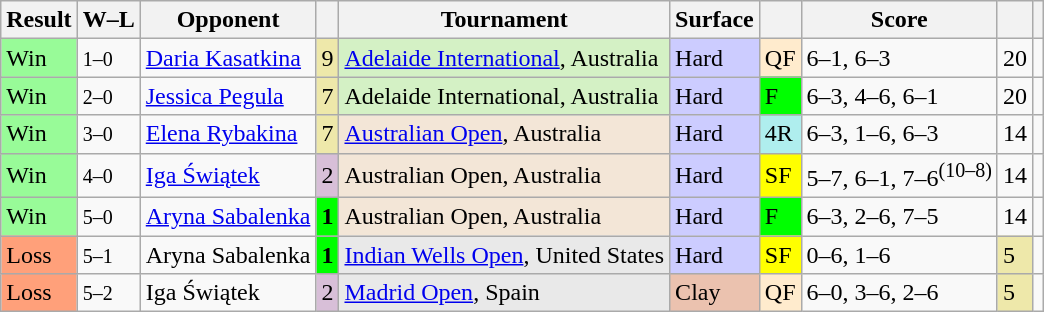<table class="wikitable sortable">
<tr>
<th>Result</th>
<th class=unsortable>W–L</th>
<th>Opponent</th>
<th></th>
<th>Tournament</th>
<th>Surface</th>
<th class=unsortable></th>
<th class=unsortable>Score</th>
<th></th>
<th class=unsortable></th>
</tr>
<tr>
<td style="background:#98fb98">Win</td>
<td><small>1–0</small></td>
<td> <a href='#'>Daria Kasatkina</a></td>
<td style="background:#eee8aa">9</td>
<td style="background:#d4f1c5"><a href='#'>Adelaide International</a>, Australia</td>
<td style="background:#ccccff">Hard</td>
<td style="background:#ffebcd">QF</td>
<td>6–1, 6–3</td>
<td>20</td>
<td></td>
</tr>
<tr>
<td style="background:#98fb98">Win</td>
<td><small>2–0</small></td>
<td> <a href='#'>Jessica Pegula</a></td>
<td style="background:#eee8aa">7</td>
<td style="background:#d4f1c5">Adelaide International, Australia</td>
<td style="background:#ccccff">Hard</td>
<td style="background:lime">F</td>
<td>6–3, 4–6, 6–1</td>
<td>20</td>
<td></td>
</tr>
<tr>
<td style="background:#98fb98">Win</td>
<td><small>3–0</small></td>
<td> <a href='#'>Elena Rybakina</a></td>
<td style="background:#eee8aa">7</td>
<td style="background:#f3e6d7"><a href='#'>Australian Open</a>, Australia</td>
<td style="background:#ccccff">Hard</td>
<td style="background:#afeeee">4R</td>
<td>6–3, 1–6, 6–3</td>
<td>14</td>
<td></td>
</tr>
<tr>
<td style="background:#98fb98">Win</td>
<td><small>4–0</small></td>
<td> <a href='#'>Iga Świątek</a></td>
<td style="background:thistle">2</td>
<td style="background:#f3e6d7">Australian Open, Australia</td>
<td style="background:#ccccff">Hard</td>
<td style="background:yellow">SF</td>
<td>5–7, 6–1, 7–6<sup>(10–8)</sup></td>
<td>14</td>
<td></td>
</tr>
<tr>
<td style="background:#98fb98">Win</td>
<td><small>5–0</small></td>
<td> <a href='#'>Aryna Sabalenka</a></td>
<td style="background:lime"><strong>1</strong></td>
<td style="background:#f3e6d7">Australian Open, Australia</td>
<td style="background:#ccccff">Hard</td>
<td style="background:lime">F</td>
<td>6–3, 2–6, 7–5</td>
<td>14</td>
<td></td>
</tr>
<tr>
<td style="background:#ffa07a">Loss</td>
<td><small>5–1</small></td>
<td> Aryna Sabalenka</td>
<td style="background:lime"><strong>1</strong></td>
<td style="background:#e9e9e9"><a href='#'>Indian Wells Open</a>, United States</td>
<td style="background:#ccccff">Hard</td>
<td style="background:yellow">SF</td>
<td>0–6, 1–6</td>
<td style="background:#eee8aa">5</td>
<td></td>
</tr>
<tr>
<td style="background:#ffa07a">Loss</td>
<td><small>5–2</small></td>
<td> Iga Świątek</td>
<td style="background:thistle">2</td>
<td style="background:#e9e9e9"><a href='#'>Madrid Open</a>, Spain</td>
<td style="background:#ebc2af">Clay</td>
<td style="background:#ffebcd">QF</td>
<td>6–0, 3–6, 2–6</td>
<td style="background:#eee8aa">5</td>
<td></td>
</tr>
</table>
